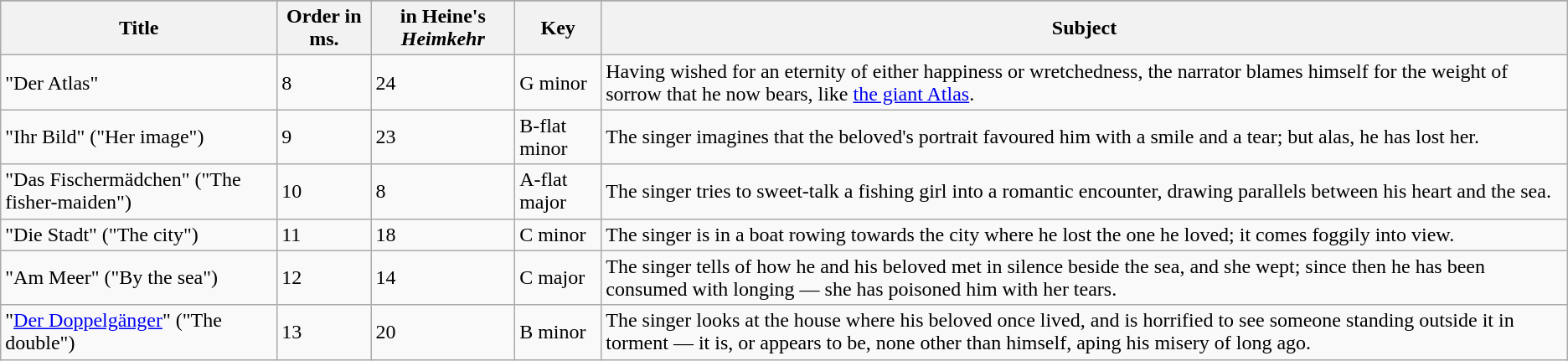<table class="wikitable sortable">
<tr>
</tr>
<tr>
<th>Title</th>
<th>Order in ms.</th>
<th>in Heine's <em>Heimkehr</em></th>
<th>Key</th>
<th>Subject</th>
</tr>
<tr>
<td>"Der Atlas"</td>
<td>8</td>
<td>24</td>
<td>G minor</td>
<td>Having wished for an eternity of either happiness or wretchedness, the narrator blames himself for the weight of sorrow that he now bears, like <a href='#'>the giant Atlas</a>.</td>
</tr>
<tr>
<td>"Ihr Bild" ("Her image")</td>
<td>9</td>
<td>23</td>
<td>B-flat minor</td>
<td>The singer imagines that the beloved's portrait favoured him with a smile and a tear; but alas, he has lost her.</td>
</tr>
<tr>
<td>"Das Fischermädchen" ("The fisher-maiden")</td>
<td>10</td>
<td>8</td>
<td>A-flat major</td>
<td>The singer tries to sweet-talk a fishing girl into a romantic encounter, drawing parallels between his heart and the sea.</td>
</tr>
<tr>
<td>"Die Stadt" ("The city")</td>
<td>11</td>
<td>18</td>
<td>C minor</td>
<td>The singer is in a boat rowing towards the city where he lost the one he loved; it comes foggily into view.</td>
</tr>
<tr>
<td>"Am Meer" ("By the sea")</td>
<td>12</td>
<td>14</td>
<td>C major</td>
<td>The singer tells of how he and his beloved met in silence beside the sea, and she wept; since then he has been consumed with longing — she has poisoned him with her tears.</td>
</tr>
<tr>
<td>"<a href='#'>Der Doppelgänger</a>" ("The double")</td>
<td>13</td>
<td>20</td>
<td>B minor</td>
<td>The singer looks at the house where his beloved once lived, and is horrified to see someone standing outside it in torment — it is, or appears to be, none other than himself, aping his misery of long ago.</td>
</tr>
</table>
